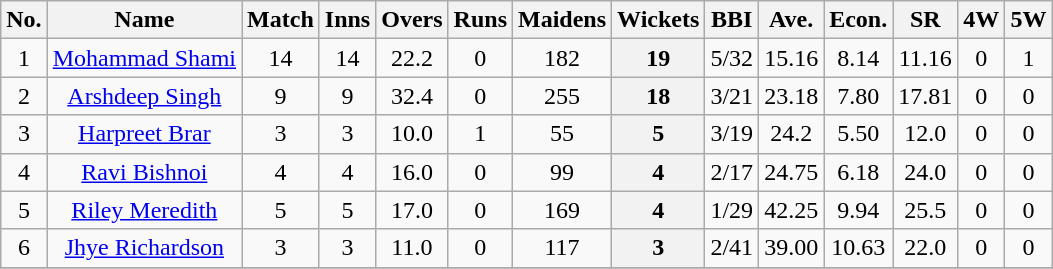<table class="wikitable sortable" style="text-align: center;">
<tr 56>
<th>No.</th>
<th>Name</th>
<th>Match</th>
<th>Inns</th>
<th>Overs</th>
<th>Runs</th>
<th>Maidens</th>
<th>Wickets</th>
<th>BBI</th>
<th>Ave.</th>
<th>Econ.</th>
<th>SR</th>
<th>4W</th>
<th>5W</th>
</tr>
<tr>
<td>1</td>
<td><a href='#'>Mohammad Shami</a></td>
<td>14</td>
<td>14</td>
<td>22.2</td>
<td>0</td>
<td>182</td>
<th>19</th>
<td>5/32</td>
<td>15.16</td>
<td>8.14</td>
<td>11.16</td>
<td>0</td>
<td>1</td>
</tr>
<tr>
<td>2</td>
<td><a href='#'>Arshdeep Singh</a></td>
<td>9</td>
<td>9</td>
<td>32.4</td>
<td>0</td>
<td>255</td>
<th>18</th>
<td>3/21</td>
<td>23.18</td>
<td>7.80</td>
<td>17.81</td>
<td>0</td>
<td>0</td>
</tr>
<tr>
<td>3</td>
<td><a href='#'>Harpreet Brar</a></td>
<td>3</td>
<td>3</td>
<td>10.0</td>
<td>1</td>
<td>55</td>
<th>5</th>
<td>3/19</td>
<td>24.2</td>
<td>5.50</td>
<td>12.0</td>
<td>0</td>
<td>0</td>
</tr>
<tr>
<td>4</td>
<td><a href='#'>Ravi Bishnoi</a></td>
<td>4</td>
<td>4</td>
<td>16.0</td>
<td>0</td>
<td>99</td>
<th>4</th>
<td>2/17</td>
<td>24.75</td>
<td>6.18</td>
<td>24.0</td>
<td>0</td>
<td>0</td>
</tr>
<tr>
<td>5</td>
<td><a href='#'>Riley Meredith</a></td>
<td>5</td>
<td>5</td>
<td>17.0</td>
<td>0</td>
<td>169</td>
<th>4</th>
<td>1/29</td>
<td>42.25</td>
<td>9.94</td>
<td>25.5</td>
<td>0</td>
<td>0</td>
</tr>
<tr>
<td>6</td>
<td><a href='#'>Jhye Richardson</a></td>
<td>3</td>
<td>3</td>
<td>11.0</td>
<td>0</td>
<td>117</td>
<th>3</th>
<td>2/41</td>
<td>39.00</td>
<td>10.63</td>
<td>22.0</td>
<td>0</td>
<td>0</td>
</tr>
<tr>
</tr>
</table>
